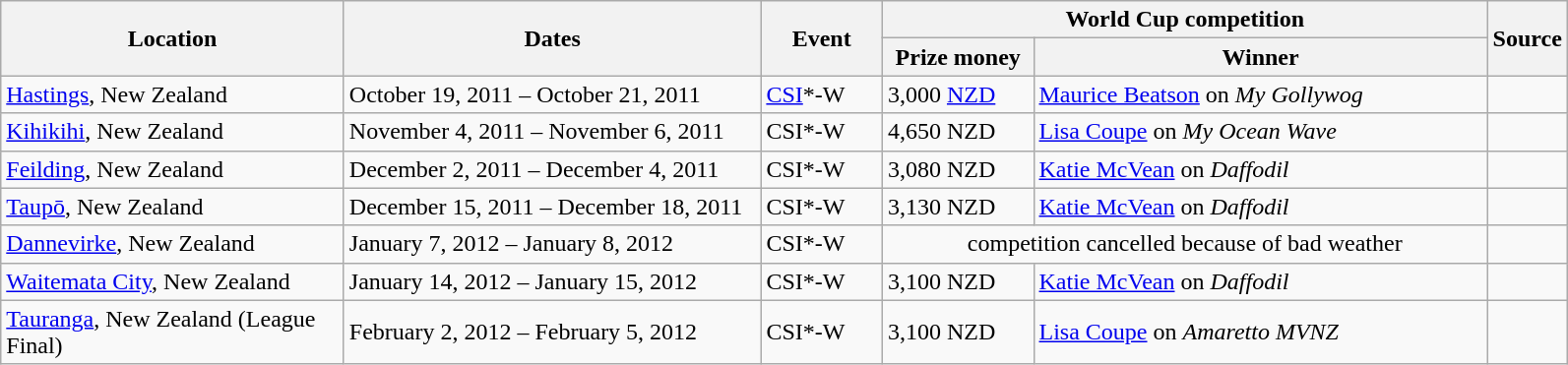<table class="wikitable">
<tr>
<th rowspan=2 width=225>Location</th>
<th rowspan=2 width=275>Dates</th>
<th rowspan=2 width=75>Event</th>
<th colspan=2>World Cup competition</th>
<th rowspan=2>Source</th>
</tr>
<tr>
<th width=95>Prize money</th>
<th width=300>Winner</th>
</tr>
<tr>
<td> <a href='#'>Hastings</a>, New Zealand</td>
<td>October 19, 2011 – October 21, 2011</td>
<td><a href='#'>CSI</a>*-W</td>
<td>3,000 <a href='#'>NZD</a></td>
<td> <a href='#'>Maurice Beatson</a> on <em>My Gollywog</em></td>
<td></td>
</tr>
<tr>
<td> <a href='#'>Kihikihi</a>, New Zealand</td>
<td>November 4, 2011 – November 6, 2011</td>
<td>CSI*-W</td>
<td>4,650 NZD</td>
<td> <a href='#'>Lisa Coupe</a> on <em>My Ocean Wave</em></td>
<td></td>
</tr>
<tr>
<td> <a href='#'>Feilding</a>, New Zealand</td>
<td>December 2, 2011 – December 4, 2011</td>
<td>CSI*-W</td>
<td>3,080 NZD</td>
<td> <a href='#'>Katie McVean</a> on <em>Daffodil</em></td>
<td></td>
</tr>
<tr>
<td> <a href='#'>Taupō</a>, New Zealand</td>
<td>December 15, 2011 – December 18, 2011</td>
<td>CSI*-W</td>
<td>3,130 NZD</td>
<td> <a href='#'>Katie McVean</a> on <em>Daffodil</em></td>
<td></td>
</tr>
<tr>
<td> <a href='#'>Dannevirke</a>, New Zealand</td>
<td>January 7, 2012 – January 8, 2012</td>
<td>CSI*-W</td>
<td colspan=2 align=center>competition cancelled because of bad weather</td>
<td></td>
</tr>
<tr>
<td> <a href='#'>Waitemata City</a>, New Zealand</td>
<td>January 14, 2012 – January 15, 2012</td>
<td>CSI*-W</td>
<td>3,100 NZD</td>
<td> <a href='#'>Katie McVean</a> on <em>Daffodil</em></td>
<td></td>
</tr>
<tr>
<td> <a href='#'>Tauranga</a>, New Zealand (League Final)</td>
<td>February 2, 2012 – February 5, 2012</td>
<td>CSI*-W</td>
<td>3,100 NZD</td>
<td> <a href='#'>Lisa Coupe</a> on <em>Amaretto MVNZ</em></td>
<td></td>
</tr>
</table>
